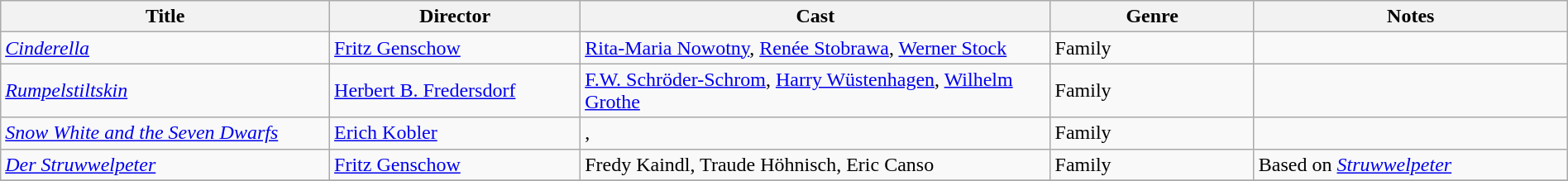<table class="wikitable" style="width:100%;">
<tr>
<th style="width:21%;">Title</th>
<th style="width:16%;">Director</th>
<th style="width:30%;">Cast</th>
<th style="width:13%;">Genre</th>
<th style="width:20%;">Notes</th>
</tr>
<tr>
<td><em><a href='#'>Cinderella</a></em></td>
<td><a href='#'>Fritz Genschow</a></td>
<td><a href='#'>Rita-Maria Nowotny</a>, <a href='#'>Renée Stobrawa</a>, <a href='#'>Werner Stock</a></td>
<td>Family</td>
<td></td>
</tr>
<tr>
<td><em><a href='#'>Rumpelstiltskin</a></em></td>
<td><a href='#'>Herbert B. Fredersdorf</a></td>
<td><a href='#'>F.W. Schröder-Schrom</a>, <a href='#'>Harry Wüstenhagen</a>, <a href='#'>Wilhelm Grothe</a></td>
<td>Family</td>
<td></td>
</tr>
<tr>
<td><em><a href='#'>Snow White and the Seven Dwarfs</a></em></td>
<td><a href='#'>Erich Kobler</a></td>
<td>, </td>
<td>Family</td>
<td></td>
</tr>
<tr>
<td><em><a href='#'>Der Struwwelpeter</a></em></td>
<td><a href='#'>Fritz Genschow</a></td>
<td>Fredy Kaindl, Traude Höhnisch, Eric Canso</td>
<td>Family</td>
<td>Based on <em><a href='#'>Struwwelpeter</a></em></td>
</tr>
<tr>
</tr>
</table>
